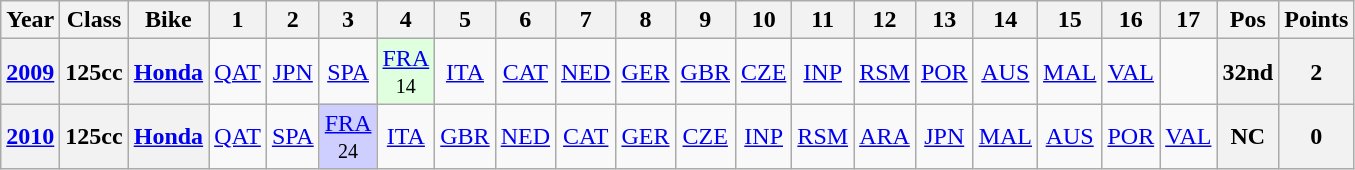<table class="wikitable" style="text-align:center">
<tr>
<th>Year</th>
<th>Class</th>
<th>Bike</th>
<th>1</th>
<th>2</th>
<th>3</th>
<th>4</th>
<th>5</th>
<th>6</th>
<th>7</th>
<th>8</th>
<th>9</th>
<th>10</th>
<th>11</th>
<th>12</th>
<th>13</th>
<th>14</th>
<th>15</th>
<th>16</th>
<th>17</th>
<th>Pos</th>
<th>Points</th>
</tr>
<tr>
<th align="left"><a href='#'>2009</a></th>
<th align="left">125cc</th>
<th align="left"><a href='#'>Honda</a></th>
<td><a href='#'>QAT</a></td>
<td><a href='#'>JPN</a></td>
<td><a href='#'>SPA</a></td>
<td style="background:#DFFFDF;"><a href='#'>FRA</a><br><small>14</small></td>
<td><a href='#'>ITA</a></td>
<td><a href='#'>CAT</a></td>
<td><a href='#'>NED</a></td>
<td><a href='#'>GER</a></td>
<td><a href='#'>GBR</a></td>
<td><a href='#'>CZE</a></td>
<td><a href='#'>INP</a></td>
<td><a href='#'>RSM</a></td>
<td><a href='#'>POR</a></td>
<td><a href='#'>AUS</a></td>
<td><a href='#'>MAL</a></td>
<td><a href='#'>VAL</a></td>
<td></td>
<th>32nd</th>
<th>2</th>
</tr>
<tr>
<th align="left"><a href='#'>2010</a></th>
<th align="left">125cc</th>
<th align="left"><a href='#'>Honda</a></th>
<td><a href='#'>QAT</a></td>
<td><a href='#'>SPA</a></td>
<td style="background:#CFCFFF;"><a href='#'>FRA</a><br><small>24</small></td>
<td><a href='#'>ITA</a></td>
<td><a href='#'>GBR</a></td>
<td><a href='#'>NED</a></td>
<td><a href='#'>CAT</a></td>
<td><a href='#'>GER</a></td>
<td><a href='#'>CZE</a></td>
<td><a href='#'>INP</a></td>
<td><a href='#'>RSM</a></td>
<td><a href='#'>ARA</a></td>
<td><a href='#'>JPN</a></td>
<td><a href='#'>MAL</a></td>
<td><a href='#'>AUS</a></td>
<td><a href='#'>POR</a></td>
<td><a href='#'>VAL</a></td>
<th>NC</th>
<th>0</th>
</tr>
</table>
